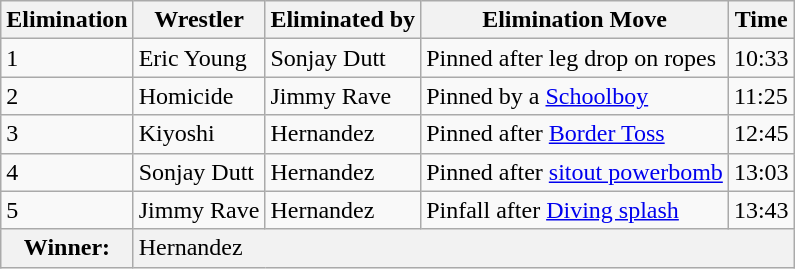<table class="wikitable" border="1">
<tr>
<th>Elimination</th>
<th>Wrestler</th>
<th>Eliminated by</th>
<th>Elimination Move</th>
<th>Time</th>
</tr>
<tr>
<td>1</td>
<td>Eric Young</td>
<td>Sonjay Dutt</td>
<td>Pinned after leg drop on ropes</td>
<td>10:33</td>
</tr>
<tr>
<td>2</td>
<td>Homicide</td>
<td>Jimmy Rave</td>
<td>Pinned by a <a href='#'>Schoolboy</a></td>
<td>11:25</td>
</tr>
<tr>
<td>3</td>
<td>Kiyoshi</td>
<td>Hernandez</td>
<td>Pinned after <a href='#'>Border Toss</a></td>
<td>12:45</td>
</tr>
<tr>
<td>4</td>
<td>Sonjay Dutt</td>
<td>Hernandez</td>
<td>Pinned after <a href='#'>sitout powerbomb</a></td>
<td>13:03</td>
</tr>
<tr>
<td>5</td>
<td>Jimmy Rave</td>
<td>Hernandez</td>
<td>Pinfall after <a href='#'>Diving splash</a></td>
<td>13:43</td>
</tr>
<tr>
<th>Winner:</th>
<td colspan="5" bgcolor="#f2f2f2">Hernandez</td>
</tr>
</table>
